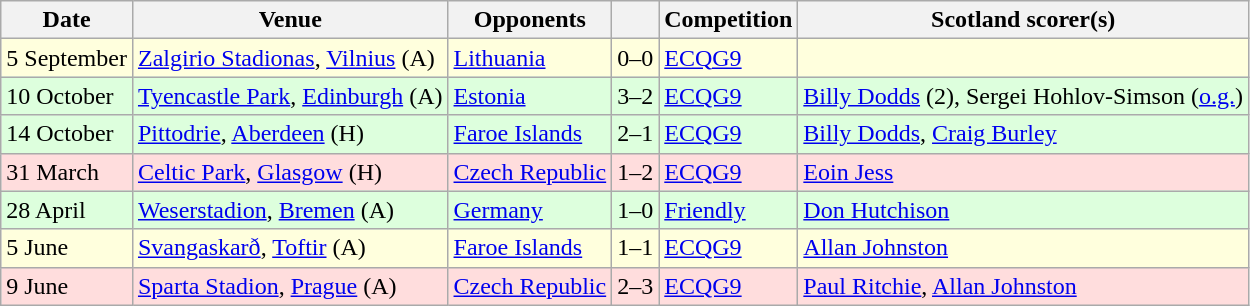<table class="wikitable">
<tr>
<th>Date</th>
<th>Venue</th>
<th>Opponents</th>
<th></th>
<th>Competition</th>
<th>Scotland scorer(s)</th>
</tr>
<tr bgcolor=#ffffdd>
<td>5 September</td>
<td><a href='#'>Zalgirio Stadionas</a>, <a href='#'>Vilnius</a> (A)</td>
<td> <a href='#'>Lithuania</a></td>
<td align=center>0–0</td>
<td><a href='#'>ECQG9</a></td>
<td></td>
</tr>
<tr bgcolor=#ddffdd>
<td>10 October</td>
<td><a href='#'>Tyencastle Park</a>, <a href='#'>Edinburgh</a> (A)</td>
<td> <a href='#'>Estonia</a></td>
<td align=center>3–2</td>
<td><a href='#'>ECQG9</a></td>
<td><a href='#'>Billy Dodds</a> (2), Sergei Hohlov-Simson (<a href='#'>o.g.</a>)</td>
</tr>
<tr bgcolor=#ddffdd>
<td>14 October</td>
<td><a href='#'>Pittodrie</a>, <a href='#'>Aberdeen</a> (H)</td>
<td> <a href='#'>Faroe Islands</a></td>
<td align=center>2–1</td>
<td><a href='#'>ECQG9</a></td>
<td><a href='#'>Billy Dodds</a>, <a href='#'>Craig Burley</a></td>
</tr>
<tr bgcolor=#ffdddd>
<td>31 March</td>
<td><a href='#'>Celtic Park</a>, <a href='#'>Glasgow</a> (H)</td>
<td> <a href='#'>Czech Republic</a></td>
<td align=center>1–2</td>
<td><a href='#'>ECQG9</a></td>
<td><a href='#'>Eoin Jess</a></td>
</tr>
<tr bgcolor=#ddffdd>
<td>28 April</td>
<td><a href='#'>Weserstadion</a>, <a href='#'>Bremen</a> (A)</td>
<td> <a href='#'>Germany</a></td>
<td align=center>1–0</td>
<td><a href='#'>Friendly</a></td>
<td><a href='#'>Don Hutchison</a></td>
</tr>
<tr bgcolor=#ffffdd>
<td>5 June</td>
<td><a href='#'>Svangaskarð</a>, <a href='#'>Toftir</a> (A)</td>
<td> <a href='#'>Faroe Islands</a></td>
<td align=center>1–1</td>
<td><a href='#'>ECQG9</a></td>
<td><a href='#'>Allan Johnston</a></td>
</tr>
<tr bgcolor=#ffdddd>
<td>9 June</td>
<td><a href='#'>Sparta Stadion</a>, <a href='#'>Prague</a> (A)</td>
<td> <a href='#'>Czech Republic</a></td>
<td align=center>2–3</td>
<td><a href='#'>ECQG9</a></td>
<td><a href='#'>Paul Ritchie</a>, <a href='#'>Allan Johnston</a></td>
</tr>
</table>
